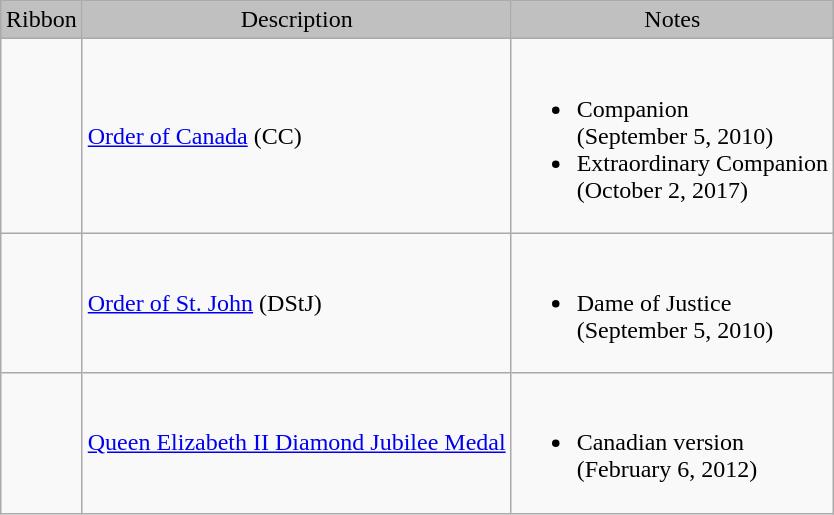<table class="wikitable" style="margin:1em auto;">
<tr style="background:silver;" align="center">
<td>Ribbon</td>
<td>Description</td>
<td>Notes</td>
</tr>
<tr>
<td></td>
<td><a href='#'>Order of Canada</a> (CC)</td>
<td><br><ul><li>Companion<br>(September 5, 2010)</li><li>Extraordinary Companion<br>(October 2, 2017)</li></ul></td>
</tr>
<tr>
<td></td>
<td><a href='#'>Order of St. John</a> (DStJ)</td>
<td><br><ul><li>Dame of Justice<br>(September 5, 2010)</li></ul></td>
</tr>
<tr>
<td></td>
<td><a href='#'>Queen Elizabeth II Diamond Jubilee Medal</a></td>
<td><br><ul><li>Canadian version<br>(February 6, 2012)</li></ul></td>
</tr>
</table>
